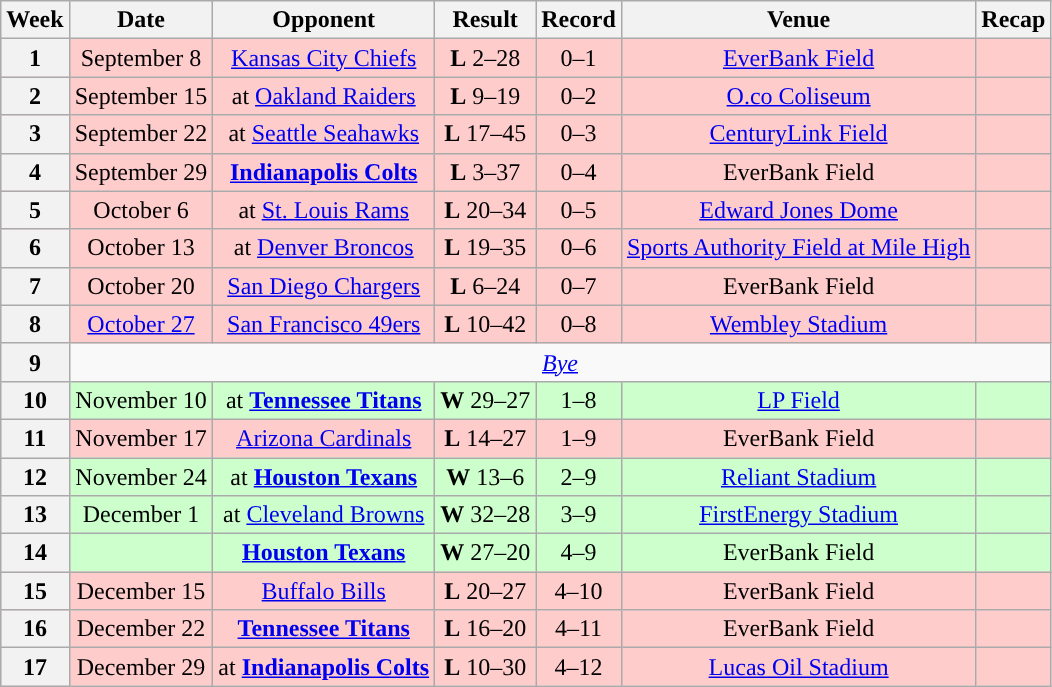<table class="wikitable" style="text-align:center">
<tr>
<th>Week</th>
<th>Date</th>
<th>Opponent</th>
<th>Result</th>
<th>Record</th>
<th>Venue</th>
<th>Recap</th>
</tr>
<tr style="background:#fcc;">
<th>1</th>
<td>September 8</td>
<td><a href='#'>Kansas City Chiefs</a></td>
<td><strong>L</strong> 2–28</td>
<td>0–1</td>
<td><a href='#'>EverBank Field</a></td>
<td></td>
</tr>
<tr style="background:#fcc;">
<th>2</th>
<td>September 15</td>
<td>at <a href='#'>Oakland Raiders</a></td>
<td><strong>L</strong> 9–19</td>
<td>0–2</td>
<td><a href='#'>O.co Coliseum</a></td>
<td></td>
</tr>
<tr style="background:#fcc;">
<th>3</th>
<td>September 22</td>
<td>at <a href='#'>Seattle Seahawks</a></td>
<td><strong>L</strong> 17–45</td>
<td>0–3</td>
<td><a href='#'>CenturyLink Field</a></td>
<td></td>
</tr>
<tr style="background:#fcc;">
<th>4</th>
<td>September 29</td>
<td><strong><a href='#'>Indianapolis Colts</a></strong></td>
<td><strong>L</strong> 3–37</td>
<td>0–4</td>
<td>EverBank Field</td>
<td></td>
</tr>
<tr style="background:#fcc;">
<th>5</th>
<td>October 6</td>
<td>at <a href='#'>St. Louis Rams</a></td>
<td><strong>L</strong> 20–34</td>
<td>0–5</td>
<td><a href='#'>Edward Jones Dome</a></td>
<td></td>
</tr>
<tr style="background:#fcc;">
<th>6</th>
<td>October 13</td>
<td>at <a href='#'>Denver Broncos</a></td>
<td><strong>L</strong> 19–35</td>
<td>0–6</td>
<td><a href='#'>Sports Authority Field at Mile High</a></td>
<td></td>
</tr>
<tr style="background:#fcc;">
<th>7</th>
<td>October 20</td>
<td><a href='#'>San Diego Chargers</a></td>
<td><strong>L</strong> 6–24</td>
<td>0–7</td>
<td>EverBank Field</td>
<td></td>
</tr>
<tr style="background:#fcc;">
<th>8</th>
<td><a href='#'>October 27</a></td>
<td><a href='#'>San Francisco 49ers</a></td>
<td><strong>L</strong> 10–42</td>
<td>0–8</td>
<td> <a href='#'>Wembley Stadium</a> </td>
<td></td>
</tr>
<tr>
<th>9</th>
<td colspan="6" style="text-align:center;"><em><a href='#'>Bye</a></em></td>
</tr>
<tr style="background:#cfc;">
<th>10</th>
<td>November 10</td>
<td>at <strong><a href='#'>Tennessee Titans</a></strong></td>
<td><strong>W</strong> 29–27</td>
<td>1–8</td>
<td><a href='#'>LP Field</a></td>
<td></td>
</tr>
<tr style="background:#fcc;">
<th>11</th>
<td>November 17</td>
<td><a href='#'>Arizona Cardinals</a></td>
<td><strong>L</strong> 14–27</td>
<td>1–9</td>
<td>EverBank Field</td>
<td></td>
</tr>
<tr style="background:#cfc;">
<th>12</th>
<td>November 24</td>
<td>at <strong><a href='#'>Houston Texans</a></strong></td>
<td><strong>W</strong> 13–6</td>
<td>2–9</td>
<td><a href='#'>Reliant Stadium</a></td>
<td></td>
</tr>
<tr style="background:#cfc;">
<th>13</th>
<td>December 1</td>
<td>at <a href='#'>Cleveland Browns</a></td>
<td><strong>W</strong> 32–28</td>
<td>3–9</td>
<td><a href='#'>FirstEnergy Stadium</a></td>
<td></td>
</tr>
<tr style="background:#cfc;">
<th>14</th>
<td></td>
<td><strong><a href='#'>Houston Texans</a></strong></td>
<td><strong>W</strong> 27–20</td>
<td>4–9</td>
<td>EverBank Field</td>
<td></td>
</tr>
<tr style="background:#fcc;">
<th>15</th>
<td>December 15</td>
<td><a href='#'>Buffalo Bills</a></td>
<td><strong>L</strong> 20–27</td>
<td>4–10</td>
<td>EverBank Field</td>
<td></td>
</tr>
<tr style="background:#fcc;">
<th>16</th>
<td>December 22</td>
<td><strong><a href='#'>Tennessee Titans</a></strong></td>
<td><strong>L</strong> 16–20</td>
<td>4–11</td>
<td>EverBank Field</td>
<td></td>
</tr>
<tr style="background:#fcc;">
<th>17</th>
<td>December 29</td>
<td>at <strong><a href='#'>Indianapolis Colts</a></strong></td>
<td><strong>L</strong> 10–30</td>
<td>4–12</td>
<td><a href='#'>Lucas Oil Stadium</a></td>
<td></td>
</tr>
</table>
